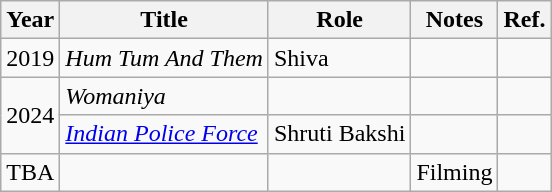<table class="wikitable sortable plainrowheaders">
<tr>
<th scope="col">Year</th>
<th scope="col">Title</th>
<th scope="col">Role</th>
<th class="unsortable" scope="col">Notes</th>
<th class="unsortable" scope="col">Ref.</th>
</tr>
<tr>
<td>2019</td>
<td><em>Hum Tum And Them</em></td>
<td>Shiva</td>
<td></td>
<td></td>
</tr>
<tr>
<td rowspan="2">2024</td>
<td><em>Womaniya</em></td>
<td></td>
<td></td>
<td></td>
</tr>
<tr>
<td><em><a href='#'>Indian Police Force</a></em></td>
<td>Shruti Bakshi</td>
<td></td>
<td></td>
</tr>
<tr>
<td>TBA</td>
<td></td>
<td></td>
<td>Filming</td>
<td></td>
</tr>
</table>
